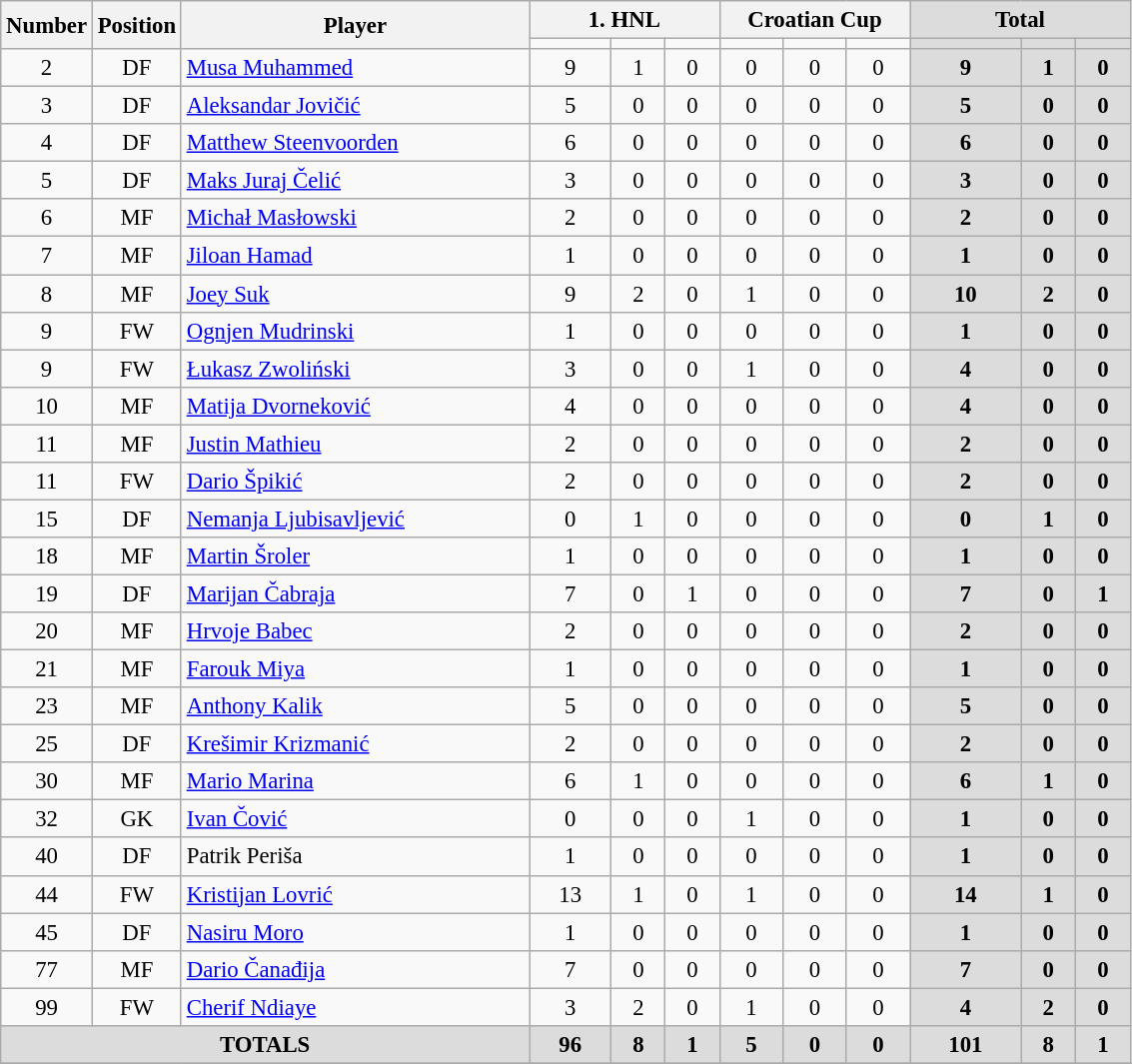<table class="wikitable" style="font-size: 95%; text-align: center;">
<tr>
<th width=40 rowspan="2"  align="center">Number</th>
<th width=40 rowspan="2"  align="center">Position</th>
<th width=225 rowspan="2"  align="center">Player</th>
<th width=120 colspan="3" align="center">1. HNL</th>
<th width=120 colspan="3" align="center">Croatian Cup</th>
<th width=140 colspan="3" align="center" style="background: #DCDCDC">Total</th>
</tr>
<tr>
<td></td>
<td></td>
<td></td>
<td></td>
<td></td>
<td></td>
<th style="background: #DCDCDC"></th>
<th style="background: #DCDCDC"></th>
<th style="background: #DCDCDC"></th>
</tr>
<tr>
<td>2</td>
<td>DF</td>
<td style="text-align:left;"> <a href='#'>Musa Muhammed</a></td>
<td>9</td>
<td>1</td>
<td>0</td>
<td>0</td>
<td>0</td>
<td>0</td>
<th style="background: #DCDCDC">9</th>
<th style="background: #DCDCDC">1</th>
<th style="background: #DCDCDC">0</th>
</tr>
<tr>
<td>3</td>
<td>DF</td>
<td style="text-align:left;"> <a href='#'>Aleksandar Jovičić</a></td>
<td>5</td>
<td>0</td>
<td>0</td>
<td>0</td>
<td>0</td>
<td>0</td>
<th style="background: #DCDCDC">5</th>
<th style="background: #DCDCDC">0</th>
<th style="background: #DCDCDC">0</th>
</tr>
<tr>
<td>4</td>
<td>DF</td>
<td style="text-align:left;"> <a href='#'>Matthew Steenvoorden</a></td>
<td>6</td>
<td>0</td>
<td>0</td>
<td>0</td>
<td>0</td>
<td>0</td>
<th style="background: #DCDCDC">6</th>
<th style="background: #DCDCDC">0</th>
<th style="background: #DCDCDC">0</th>
</tr>
<tr>
<td>5</td>
<td>DF</td>
<td style="text-align:left;"> <a href='#'>Maks Juraj Čelić</a></td>
<td>3</td>
<td>0</td>
<td>0</td>
<td>0</td>
<td>0</td>
<td>0</td>
<th style="background: #DCDCDC">3</th>
<th style="background: #DCDCDC">0</th>
<th style="background: #DCDCDC">0</th>
</tr>
<tr>
<td>6</td>
<td>MF</td>
<td style="text-align:left;"> <a href='#'>Michał Masłowski</a></td>
<td>2</td>
<td>0</td>
<td>0</td>
<td>0</td>
<td>0</td>
<td>0</td>
<th style="background: #DCDCDC">2</th>
<th style="background: #DCDCDC">0</th>
<th style="background: #DCDCDC">0</th>
</tr>
<tr>
<td>7</td>
<td>MF</td>
<td style="text-align:left;"> <a href='#'>Jiloan Hamad</a></td>
<td>1</td>
<td>0</td>
<td>0</td>
<td>0</td>
<td>0</td>
<td>0</td>
<th style="background: #DCDCDC">1</th>
<th style="background: #DCDCDC">0</th>
<th style="background: #DCDCDC">0</th>
</tr>
<tr>
<td>8</td>
<td>MF</td>
<td style="text-align:left;"> <a href='#'>Joey Suk</a></td>
<td>9</td>
<td>2</td>
<td>0</td>
<td>1</td>
<td>0</td>
<td>0</td>
<th style="background: #DCDCDC">10</th>
<th style="background: #DCDCDC">2</th>
<th style="background: #DCDCDC">0</th>
</tr>
<tr>
<td>9</td>
<td>FW</td>
<td style="text-align:left;"> <a href='#'>Ognjen Mudrinski</a></td>
<td>1</td>
<td>0</td>
<td>0</td>
<td>0</td>
<td>0</td>
<td>0</td>
<th style="background: #DCDCDC">1</th>
<th style="background: #DCDCDC">0</th>
<th style="background: #DCDCDC">0</th>
</tr>
<tr>
<td>9</td>
<td>FW</td>
<td style="text-align:left;"> <a href='#'>Łukasz Zwoliński</a></td>
<td>3</td>
<td>0</td>
<td>0</td>
<td>1</td>
<td>0</td>
<td>0</td>
<th style="background: #DCDCDC">4</th>
<th style="background: #DCDCDC">0</th>
<th style="background: #DCDCDC">0</th>
</tr>
<tr>
<td>10</td>
<td>MF</td>
<td style="text-align:left;"> <a href='#'>Matija Dvorneković</a></td>
<td>4</td>
<td>0</td>
<td>0</td>
<td>0</td>
<td>0</td>
<td>0</td>
<th style="background: #DCDCDC">4</th>
<th style="background: #DCDCDC">0</th>
<th style="background: #DCDCDC">0</th>
</tr>
<tr>
<td>11</td>
<td>MF</td>
<td style="text-align:left;"> <a href='#'>Justin Mathieu</a></td>
<td>2</td>
<td>0</td>
<td>0</td>
<td>0</td>
<td>0</td>
<td>0</td>
<th style="background: #DCDCDC">2</th>
<th style="background: #DCDCDC">0</th>
<th style="background: #DCDCDC">0</th>
</tr>
<tr>
<td>11</td>
<td>FW</td>
<td style="text-align:left;"> <a href='#'>Dario Špikić</a></td>
<td>2</td>
<td>0</td>
<td>0</td>
<td>0</td>
<td>0</td>
<td>0</td>
<th style="background: #DCDCDC">2</th>
<th style="background: #DCDCDC">0</th>
<th style="background: #DCDCDC">0</th>
</tr>
<tr>
<td>15</td>
<td>DF</td>
<td style="text-align:left;"> <a href='#'>Nemanja Ljubisavljević</a></td>
<td>0</td>
<td>1</td>
<td>0</td>
<td>0</td>
<td>0</td>
<td>0</td>
<th style="background: #DCDCDC">0</th>
<th style="background: #DCDCDC">1</th>
<th style="background: #DCDCDC">0</th>
</tr>
<tr>
<td>18</td>
<td>MF</td>
<td style="text-align:left;"> <a href='#'>Martin Šroler</a></td>
<td>1</td>
<td>0</td>
<td>0</td>
<td>0</td>
<td>0</td>
<td>0</td>
<th style="background: #DCDCDC">1</th>
<th style="background: #DCDCDC">0</th>
<th style="background: #DCDCDC">0</th>
</tr>
<tr>
<td>19</td>
<td>DF</td>
<td style="text-align:left;"> <a href='#'>Marijan Čabraja</a></td>
<td>7</td>
<td>0</td>
<td>1</td>
<td>0</td>
<td>0</td>
<td>0</td>
<th style="background: #DCDCDC">7</th>
<th style="background: #DCDCDC">0</th>
<th style="background: #DCDCDC">1</th>
</tr>
<tr>
<td>20</td>
<td>MF</td>
<td style="text-align:left;"> <a href='#'>Hrvoje Babec</a></td>
<td>2</td>
<td>0</td>
<td>0</td>
<td>0</td>
<td>0</td>
<td>0</td>
<th style="background: #DCDCDC">2</th>
<th style="background: #DCDCDC">0</th>
<th style="background: #DCDCDC">0</th>
</tr>
<tr>
<td>21</td>
<td>MF</td>
<td style="text-align:left;"> <a href='#'>Farouk Miya</a></td>
<td>1</td>
<td>0</td>
<td>0</td>
<td>0</td>
<td>0</td>
<td>0</td>
<th style="background: #DCDCDC">1</th>
<th style="background: #DCDCDC">0</th>
<th style="background: #DCDCDC">0</th>
</tr>
<tr>
<td>23</td>
<td>MF</td>
<td style="text-align:left;"> <a href='#'>Anthony Kalik</a></td>
<td>5</td>
<td>0</td>
<td>0</td>
<td>0</td>
<td>0</td>
<td>0</td>
<th style="background: #DCDCDC">5</th>
<th style="background: #DCDCDC">0</th>
<th style="background: #DCDCDC">0</th>
</tr>
<tr>
<td>25</td>
<td>DF</td>
<td style="text-align:left;"> <a href='#'>Krešimir Krizmanić</a></td>
<td>2</td>
<td>0</td>
<td>0</td>
<td>0</td>
<td>0</td>
<td>0</td>
<th style="background: #DCDCDC">2</th>
<th style="background: #DCDCDC">0</th>
<th style="background: #DCDCDC">0</th>
</tr>
<tr>
<td>30</td>
<td>MF</td>
<td style="text-align:left;"> <a href='#'>Mario Marina</a></td>
<td>6</td>
<td>1</td>
<td>0</td>
<td>0</td>
<td>0</td>
<td>0</td>
<th style="background: #DCDCDC">6</th>
<th style="background: #DCDCDC">1</th>
<th style="background: #DCDCDC">0</th>
</tr>
<tr>
<td>32</td>
<td>GK</td>
<td style="text-align:left;"> <a href='#'>Ivan Čović</a></td>
<td>0</td>
<td>0</td>
<td>0</td>
<td>1</td>
<td>0</td>
<td>0</td>
<th style="background: #DCDCDC">1</th>
<th style="background: #DCDCDC">0</th>
<th style="background: #DCDCDC">0</th>
</tr>
<tr>
<td>40</td>
<td>DF</td>
<td style="text-align:left;"> Patrik Periša</td>
<td>1</td>
<td>0</td>
<td>0</td>
<td>0</td>
<td>0</td>
<td>0</td>
<th style="background: #DCDCDC">1</th>
<th style="background: #DCDCDC">0</th>
<th style="background: #DCDCDC">0</th>
</tr>
<tr>
<td>44</td>
<td>FW</td>
<td style="text-align:left;"> <a href='#'>Kristijan Lovrić</a></td>
<td>13</td>
<td>1</td>
<td>0</td>
<td>1</td>
<td>0</td>
<td>0</td>
<th style="background: #DCDCDC">14</th>
<th style="background: #DCDCDC">1</th>
<th style="background: #DCDCDC">0</th>
</tr>
<tr>
<td>45</td>
<td>DF</td>
<td style="text-align:left;"> <a href='#'>Nasiru Moro</a></td>
<td>1</td>
<td>0</td>
<td>0</td>
<td>0</td>
<td>0</td>
<td>0</td>
<th style="background: #DCDCDC">1</th>
<th style="background: #DCDCDC">0</th>
<th style="background: #DCDCDC">0</th>
</tr>
<tr>
<td>77</td>
<td>MF</td>
<td style="text-align:left;"> <a href='#'>Dario Čanađija</a></td>
<td>7</td>
<td>0</td>
<td>0</td>
<td>0</td>
<td>0</td>
<td>0</td>
<th style="background: #DCDCDC">7</th>
<th style="background: #DCDCDC">0</th>
<th style="background: #DCDCDC">0</th>
</tr>
<tr>
<td>99</td>
<td>FW</td>
<td style="text-align:left;"> <a href='#'>Cherif Ndiaye</a></td>
<td>3</td>
<td>2</td>
<td>0</td>
<td>1</td>
<td>0</td>
<td>0</td>
<th style="background: #DCDCDC">4</th>
<th style="background: #DCDCDC">2</th>
<th style="background: #DCDCDC">0</th>
</tr>
<tr>
<th colspan="3" align="center" style="background: #DCDCDC">TOTALS</th>
<th style="background: #DCDCDC">96</th>
<th style="background: #DCDCDC">8</th>
<th style="background: #DCDCDC">1</th>
<th style="background: #DCDCDC">5</th>
<th style="background: #DCDCDC">0</th>
<th style="background: #DCDCDC">0</th>
<th style="background: #DCDCDC">101</th>
<th style="background: #DCDCDC">8</th>
<th style="background: #DCDCDC">1</th>
</tr>
<tr>
</tr>
</table>
